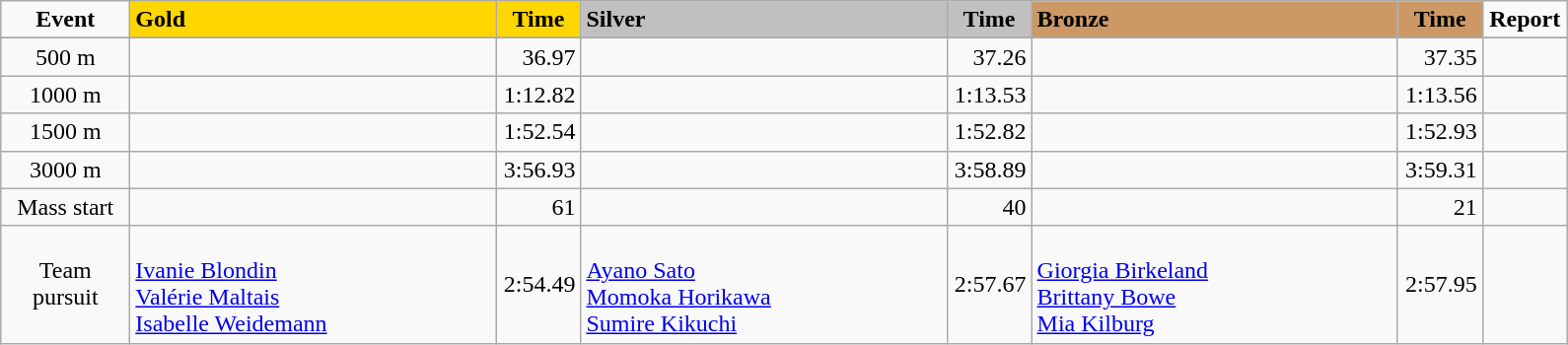<table class="wikitable">
<tr>
<td width="80" align="center"><strong>Event</strong></td>
<td width="240" bgcolor="gold"><strong>Gold</strong></td>
<td width="50" bgcolor="gold" align="center"><strong>Time</strong></td>
<td width="240" bgcolor="silver"><strong>Silver</strong></td>
<td width="50" bgcolor="silver" align="center"><strong>Time</strong></td>
<td width="240" bgcolor="#CC9966"><strong>Bronze</strong></td>
<td width="50" bgcolor="#CC9966" align="center"><strong>Time</strong></td>
<td width="50" align="center"><strong>Report</strong></td>
</tr>
<tr bgcolor="#cccccc">
</tr>
<tr>
<td align="center">500 m</td>
<td></td>
<td align="right">36.97</td>
<td></td>
<td align="right">37.26</td>
<td></td>
<td align="right">37.35</td>
<td align="center"></td>
</tr>
<tr>
<td align="center">1000 m</td>
<td></td>
<td align="right">1:12.82</td>
<td></td>
<td align="right">1:13.53</td>
<td></td>
<td align="right">1:13.56</td>
<td align="center"></td>
</tr>
<tr>
<td align="center">1500 m</td>
<td></td>
<td align="right">1:52.54</td>
<td></td>
<td align="right">1:52.82</td>
<td></td>
<td align="right">1:52.93</td>
<td align="center"></td>
</tr>
<tr>
<td align="center">3000 m</td>
<td></td>
<td align="right">3:56.93</td>
<td></td>
<td align="right">3:58.89</td>
<td></td>
<td align="right">3:59.31</td>
<td align="center"></td>
</tr>
<tr>
<td align="center">Mass start</td>
<td></td>
<td align="right">61</td>
<td></td>
<td align="right">40</td>
<td></td>
<td align="right">21</td>
<td align="center"></td>
</tr>
<tr>
<td align="center">Team pursuit</td>
<td><br><a href='#'>Ivanie Blondin</a><br><a href='#'>Valérie Maltais</a><br><a href='#'>Isabelle Weidemann</a></td>
<td align="right">2:54.49</td>
<td><br><a href='#'>Ayano Sato</a><br><a href='#'>Momoka Horikawa</a><br><a href='#'>Sumire Kikuchi</a></td>
<td align="right">2:57.67</td>
<td><br><a href='#'>Giorgia Birkeland</a><br><a href='#'>Brittany Bowe</a><br><a href='#'>Mia Kilburg</a></td>
<td align="right">2:57.95</td>
<td align="center"></td>
</tr>
</table>
